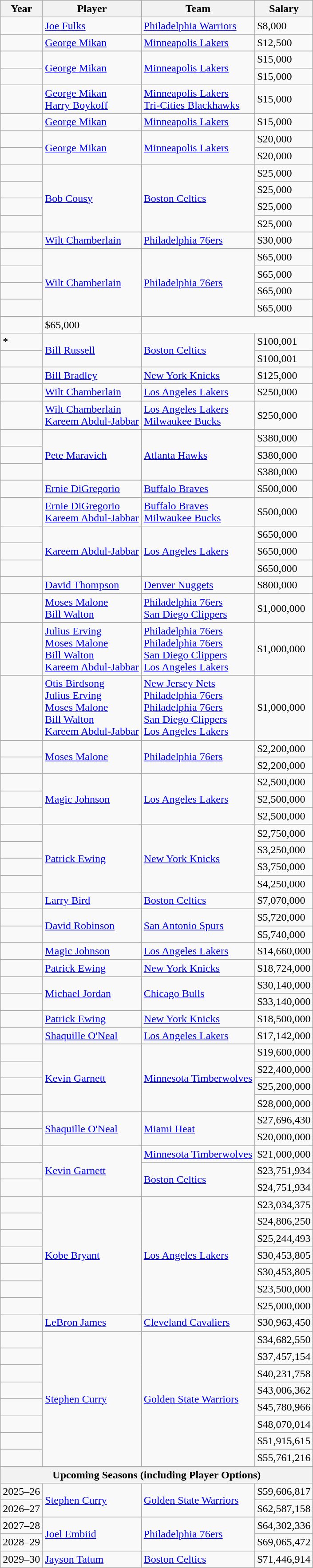<table class="wikitable sortable">
<tr>
<th>Year</th>
<th>Player</th>
<th>Team</th>
<th>Salary</th>
</tr>
<tr>
<td></td>
<td><a href='#'>Joe Fulks</a></td>
<td><a href='#'>Philadelphia Warriors</a></td>
<td>$8,000</td>
</tr>
<tr>
</tr>
<tr>
<td></td>
<td><a href='#'>George Mikan</a></td>
<td><a href='#'>Minneapolis Lakers</a></td>
<td>$12,500</td>
</tr>
<tr>
</tr>
<tr>
<td></td>
<td rowspan="2"><a href='#'>George Mikan</a></td>
<td rowspan="2"><a href='#'>Minneapolis Lakers</a></td>
<td>$15,000</td>
</tr>
<tr>
<td></td>
<td>$15,000</td>
</tr>
<tr>
<td></td>
<td><a href='#'>George Mikan</a><br><a href='#'>Harry Boykoff</a></td>
<td><a href='#'>Minneapolis Lakers</a><br><a href='#'>Tri-Cities Blackhawks</a></td>
<td>$15,000</td>
</tr>
<tr>
<td></td>
<td><a href='#'>George Mikan</a></td>
<td><a href='#'>Minneapolis Lakers</a></td>
<td>$15,000</td>
</tr>
<tr>
<td></td>
<td rowspan="2"><a href='#'>George Mikan</a></td>
<td rowspan="2"><a href='#'>Minneapolis Lakers</a></td>
<td>$20,000</td>
</tr>
<tr>
<td></td>
<td>$20,000</td>
</tr>
<tr>
</tr>
<tr>
<td></td>
<td rowspan="4"><a href='#'>Bob Cousy</a></td>
<td rowspan="4"><a href='#'>Boston Celtics</a></td>
<td>$25,000</td>
</tr>
<tr>
<td></td>
<td>$25,000</td>
</tr>
<tr>
<td></td>
<td>$25,000</td>
</tr>
<tr>
<td></td>
<td>$25,000</td>
</tr>
<tr>
<td></td>
<td><a href='#'>Wilt Chamberlain</a></td>
<td><a href='#'>Philadelphia 76ers</a></td>
<td>$30,000</td>
</tr>
<tr>
</tr>
<tr>
<td></td>
<td rowspan="5"><a href='#'>Wilt Chamberlain</a></td>
<td rowspan="5"><a href='#'>Philadelphia 76ers</a></td>
<td>$65,000</td>
</tr>
<tr>
<td></td>
<td>$65,000</td>
</tr>
<tr>
<td></td>
<td>$65,000</td>
</tr>
<tr>
<td></td>
<td>$65,000</td>
</tr>
<tr>
</tr>
<tr>
<td></td>
<td>$65,000</td>
</tr>
<tr>
<td>*</td>
<td rowspan="2"><a href='#'>Bill Russell</a></td>
<td rowspan="2"><a href='#'>Boston Celtics</a></td>
<td>$100,001</td>
</tr>
<tr>
<td></td>
<td>$100,001</td>
</tr>
<tr>
<td></td>
<td><a href='#'>Bill Bradley</a></td>
<td><a href='#'>New York Knicks</a></td>
<td>$125,000</td>
</tr>
<tr>
</tr>
<tr>
<td></td>
<td><a href='#'>Wilt Chamberlain</a></td>
<td><a href='#'>Los Angeles Lakers</a></td>
<td>$250,000</td>
</tr>
<tr>
</tr>
<tr>
<td></td>
<td><a href='#'>Wilt Chamberlain</a><br><a href='#'>Kareem Abdul-Jabbar</a></td>
<td><a href='#'>Los Angeles Lakers</a><br><a href='#'>Milwaukee Bucks</a></td>
<td>$250,000</td>
</tr>
<tr>
</tr>
<tr>
<td></td>
<td rowspan="3"><a href='#'>Pete Maravich</a></td>
<td rowspan="3"><a href='#'>Atlanta Hawks</a></td>
<td>$380,000</td>
</tr>
<tr>
<td></td>
<td>$380,000</td>
</tr>
<tr>
<td></td>
<td>$380,000</td>
</tr>
<tr>
</tr>
<tr>
<td></td>
<td><a href='#'>Ernie DiGregorio</a></td>
<td><a href='#'>Buffalo Braves</a></td>
<td>$500,000</td>
</tr>
<tr>
</tr>
<tr>
<td></td>
<td><a href='#'>Ernie DiGregorio</a><br><a href='#'>Kareem Abdul-Jabbar</a></td>
<td><a href='#'>Buffalo Braves</a><br><a href='#'>Milwaukee Bucks</a></td>
<td>$500,000</td>
</tr>
<tr>
<td></td>
<td rowspan="3"><a href='#'>Kareem Abdul-Jabbar</a></td>
<td rowspan="3"><a href='#'>Los Angeles Lakers</a></td>
<td>$650,000</td>
</tr>
<tr>
<td></td>
<td>$650,000</td>
</tr>
<tr>
<td></td>
<td>$650,000</td>
</tr>
<tr>
<td></td>
<td><a href='#'>David Thompson</a></td>
<td><a href='#'>Denver Nuggets</a></td>
<td>$800,000</td>
</tr>
<tr>
</tr>
<tr>
<td></td>
<td><a href='#'>Moses Malone</a><br><a href='#'>Bill Walton</a></td>
<td><a href='#'>Philadelphia 76ers</a><br><a href='#'>San Diego Clippers</a></td>
<td>$1,000,000</td>
</tr>
<tr>
</tr>
<tr>
<td></td>
<td><a href='#'>Julius Erving</a><br><a href='#'>Moses Malone</a><br><a href='#'>Bill Walton</a><br><a href='#'>Kareem Abdul-Jabbar</a></td>
<td><a href='#'>Philadelphia 76ers</a><br><a href='#'>Philadelphia 76ers</a><br><a href='#'>San Diego Clippers</a><br><a href='#'>Los Angeles Lakers</a></td>
<td>$1,000,000</td>
</tr>
<tr>
</tr>
<tr>
<td></td>
<td><a href='#'>Otis Birdsong</a><br><a href='#'>Julius Erving</a><br><a href='#'>Moses Malone</a><br><a href='#'>Bill Walton</a><br><a href='#'>Kareem Abdul-Jabbar</a></td>
<td><a href='#'>New Jersey Nets</a><br><a href='#'>Philadelphia 76ers</a><br><a href='#'>Philadelphia 76ers</a><br><a href='#'>San Diego Clippers</a><br><a href='#'>Los Angeles Lakers</a></td>
<td>$1,000,000</td>
</tr>
<tr>
</tr>
<tr>
<td></td>
<td rowspan="2"><a href='#'>Moses Malone</a></td>
<td rowspan="2"><a href='#'>Philadelphia 76ers</a></td>
<td>$2,200,000</td>
</tr>
<tr>
<td></td>
<td>$2,200,000</td>
</tr>
<tr>
<td></td>
<td rowspan="3"><a href='#'>Magic Johnson</a></td>
<td rowspan="3"><a href='#'>Los Angeles Lakers</a></td>
<td>$2,500,000</td>
</tr>
<tr>
<td></td>
<td>$2,500,000</td>
</tr>
<tr>
<td></td>
<td>$2,500,000</td>
</tr>
<tr>
<td></td>
<td rowspan="4"><a href='#'>Patrick Ewing</a></td>
<td rowspan="4"><a href='#'>New York Knicks</a></td>
<td>$2,750,000</td>
</tr>
<tr>
<td></td>
<td>$3,250,000</td>
</tr>
<tr>
<td></td>
<td>$3,750,000</td>
</tr>
<tr>
<td></td>
<td>$4,250,000</td>
</tr>
<tr>
<td></td>
<td><a href='#'>Larry Bird</a></td>
<td><a href='#'>Boston Celtics</a></td>
<td>$7,070,000</td>
</tr>
<tr>
<td></td>
<td rowspan="2"><a href='#'>David Robinson</a></td>
<td rowspan="2"><a href='#'>San Antonio Spurs</a></td>
<td>$5,720,000</td>
</tr>
<tr>
<td></td>
<td>$5,740,000</td>
</tr>
<tr>
<td></td>
<td><a href='#'>Magic Johnson</a></td>
<td><a href='#'>Los Angeles Lakers</a></td>
<td>$14,660,000</td>
</tr>
<tr>
<td></td>
<td><a href='#'>Patrick Ewing</a></td>
<td><a href='#'>New York Knicks</a></td>
<td>$18,724,000</td>
</tr>
<tr>
<td></td>
<td rowspan="2"><a href='#'>Michael Jordan</a></td>
<td rowspan="2"><a href='#'>Chicago Bulls</a></td>
<td>$30,140,000</td>
</tr>
<tr>
<td></td>
<td>$33,140,000</td>
</tr>
<tr>
<td></td>
<td><a href='#'>Patrick Ewing</a></td>
<td><a href='#'>New York Knicks</a></td>
<td>$18,500,000</td>
</tr>
<tr>
<td></td>
<td><a href='#'>Shaquille O'Neal</a></td>
<td><a href='#'>Los Angeles Lakers</a></td>
<td>$17,142,000</td>
</tr>
<tr>
<td></td>
<td rowspan="4"><a href='#'>Kevin Garnett</a></td>
<td rowspan="4"><a href='#'>Minnesota Timberwolves</a></td>
<td>$19,600,000</td>
</tr>
<tr>
<td></td>
<td>$22,400,000</td>
</tr>
<tr>
<td></td>
<td>$25,200,000</td>
</tr>
<tr>
<td></td>
<td>$28,000,000</td>
</tr>
<tr>
<td></td>
<td rowspan="2"><a href='#'>Shaquille O'Neal</a></td>
<td rowspan="2"><a href='#'>Miami Heat</a></td>
<td>$27,696,430</td>
</tr>
<tr>
<td></td>
<td>$20,000,000</td>
</tr>
<tr>
<td></td>
<td rowspan="3"><a href='#'>Kevin Garnett</a></td>
<td><a href='#'>Minnesota Timberwolves</a></td>
<td>$21,000,000</td>
</tr>
<tr>
<td></td>
<td rowspan="2"><a href='#'>Boston Celtics</a></td>
<td>$23,751,934</td>
</tr>
<tr>
<td></td>
<td>$24,751,934</td>
</tr>
<tr>
<td></td>
<td rowspan="7"><a href='#'>Kobe Bryant</a></td>
<td rowspan="7"><a href='#'>Los Angeles Lakers</a></td>
<td>$23,034,375</td>
</tr>
<tr>
<td></td>
<td>$24,806,250</td>
</tr>
<tr>
<td></td>
<td>$25,244,493</td>
</tr>
<tr>
<td></td>
<td>$30,453,805</td>
</tr>
<tr>
<td></td>
<td>$30,453,805</td>
</tr>
<tr>
<td></td>
<td>$23,500,000</td>
</tr>
<tr>
<td></td>
<td>$25,000,000</td>
</tr>
<tr>
<td></td>
<td><a href='#'>LeBron James</a></td>
<td><a href='#'>Cleveland Cavaliers</a></td>
<td>$30,963,450</td>
</tr>
<tr>
<td></td>
<td rowspan="8"><a href='#'>Stephen Curry</a></td>
<td rowspan="8"><a href='#'>Golden State Warriors</a></td>
<td>$34,682,550</td>
</tr>
<tr>
<td></td>
<td>$37,457,154</td>
</tr>
<tr>
<td></td>
<td>$40,231,758</td>
</tr>
<tr>
<td></td>
<td>$43,006,362</td>
</tr>
<tr>
<td></td>
<td>$45,780,966</td>
</tr>
<tr>
<td></td>
<td>$48,070,014</td>
</tr>
<tr>
<td></td>
<td>$51,915,615</td>
</tr>
<tr>
<td></td>
<td>$55,761,216</td>
</tr>
<tr>
<th colspan="4">Upcoming Seasons (including Player Options)</th>
</tr>
<tr>
<td>2025–26</td>
<td rowspan="2"><a href='#'>Stephen Curry</a></td>
<td rowspan="2"><a href='#'>Golden State Warriors</a></td>
<td>$59,606,817</td>
</tr>
<tr>
<td>2026–27</td>
<td>$62,587,158</td>
</tr>
<tr>
<td>2027–28</td>
<td rowspan="2"><a href='#'>Joel Embiid</a></td>
<td rowspan="2"><a href='#'>Philadelphia 76ers</a></td>
<td>$64,302,336</td>
</tr>
<tr>
<td>2028–29</td>
<td>$69,065,472</td>
</tr>
<tr>
<td>2029–30</td>
<td><a href='#'>Jayson Tatum</a></td>
<td><a href='#'>Boston Celtics</a></td>
<td>$71,446,914</td>
</tr>
</table>
